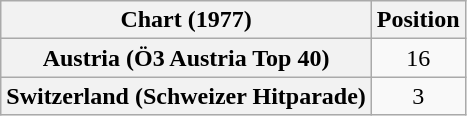<table class="wikitable sortable plainrowheaders" style="text-align:center">
<tr>
<th scope="col">Chart (1977)</th>
<th scope="col">Position</th>
</tr>
<tr>
<th scope="row">Austria (Ö3 Austria Top 40)</th>
<td>16</td>
</tr>
<tr>
<th scope="row">Switzerland (Schweizer Hitparade)</th>
<td>3</td>
</tr>
</table>
